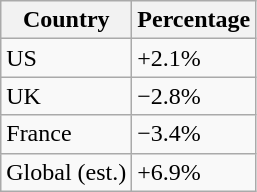<table class="wikitable">
<tr>
<th>Country</th>
<th>Percentage</th>
</tr>
<tr>
<td>US</td>
<td>+2.1%</td>
</tr>
<tr>
<td>UK</td>
<td>−2.8%</td>
</tr>
<tr>
<td>France</td>
<td>−3.4%</td>
</tr>
<tr>
<td>Global (est.)</td>
<td>+6.9%</td>
</tr>
</table>
